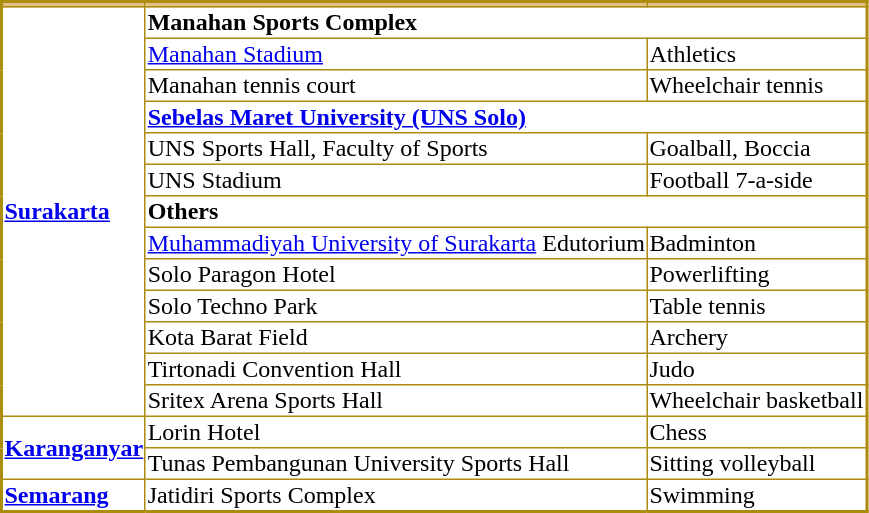<table border="1" style="border-collapse:collapse; text-align:left; font-size:100%; border:2px solid #AB8C0D;">
<tr style="text-align:center; font-weight:bold; background:#E2BF89; colour:#AB8C0D;">
<td></td>
<td></td>
<td></td>
</tr>
<tr>
<th rowspan="13"><a href='#'>Surakarta</a></th>
<td colspan="2"><strong>Manahan Sports Complex</strong></td>
</tr>
<tr>
<td><a href='#'>Manahan Stadium</a></td>
<td>Athletics</td>
</tr>
<tr>
<td>Manahan tennis court</td>
<td>Wheelchair tennis</td>
</tr>
<tr>
<th colspan="2"><a href='#'>Sebelas Maret University (UNS Solo)</a></th>
</tr>
<tr>
<td>UNS Sports Hall, Faculty of Sports</td>
<td>Goalball, Boccia</td>
</tr>
<tr>
<td>UNS Stadium</td>
<td>Football 7-a-side</td>
</tr>
<tr>
<th colspan="2">Others</th>
</tr>
<tr>
<td><a href='#'>Muhammadiyah University of Surakarta</a> Edutorium</td>
<td>Badminton</td>
</tr>
<tr>
<td>Solo Paragon Hotel</td>
<td>Powerlifting</td>
</tr>
<tr>
<td>Solo Techno Park</td>
<td>Table tennis</td>
</tr>
<tr>
<td>Kota Barat Field</td>
<td>Archery</td>
</tr>
<tr>
<td>Tirtonadi Convention Hall</td>
<td>Judo</td>
</tr>
<tr>
<td>Sritex Arena Sports Hall</td>
<td>Wheelchair basketball</td>
</tr>
<tr>
<td rowspan="2"><strong><a href='#'>Karanganyar</a></strong></td>
<td>Lorin Hotel</td>
<td>Chess</td>
</tr>
<tr>
<td>Tunas Pembangunan University Sports Hall</td>
<td>Sitting volleyball</td>
</tr>
<tr>
<td><strong><a href='#'>Semarang</a></strong></td>
<td>Jatidiri Sports Complex</td>
<td>Swimming</td>
</tr>
<tr>
</tr>
</table>
